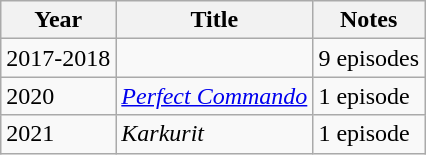<table class="wikitable">
<tr>
<th>Year</th>
<th>Title</th>
<th>Notes</th>
</tr>
<tr>
<td>2017-2018</td>
<td></td>
<td>9 episodes</td>
</tr>
<tr>
<td>2020</td>
<td><em><a href='#'>Perfect Commando</a></em></td>
<td>1 episode</td>
</tr>
<tr>
<td>2021</td>
<td><em>Karkurit</em></td>
<td>1 episode</td>
</tr>
</table>
